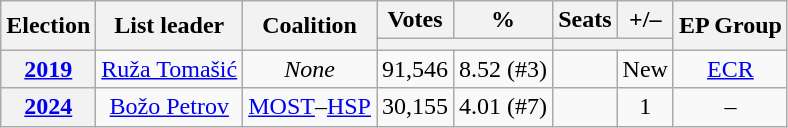<table class="wikitable" style="text-align:center;">
<tr>
<th rowspan=2>Election</th>
<th rowspan=2>List leader</th>
<th rowspan=2>Coalition</th>
<th>Votes</th>
<th>%</th>
<th>Seats</th>
<th>+/–</th>
<th rowspan=2>EP Group</th>
</tr>
<tr>
<th colspan=2></th>
<th colspan=2></th>
</tr>
<tr>
<th><a href='#'>2019</a></th>
<td><a href='#'>Ruža Tomašić</a></td>
<td><em>None</em></td>
<td>91,546</td>
<td>8.52 (#3)</td>
<td></td>
<td>New</td>
<td><a href='#'>ECR</a></td>
</tr>
<tr>
<th><a href='#'>2024</a></th>
<td><a href='#'>Božo Petrov</a></td>
<td><a href='#'>MOST</a>–<a href='#'>HSP</a></td>
<td>30,155</td>
<td>4.01 (#7)</td>
<td></td>
<td> 1</td>
<td>–</td>
</tr>
</table>
